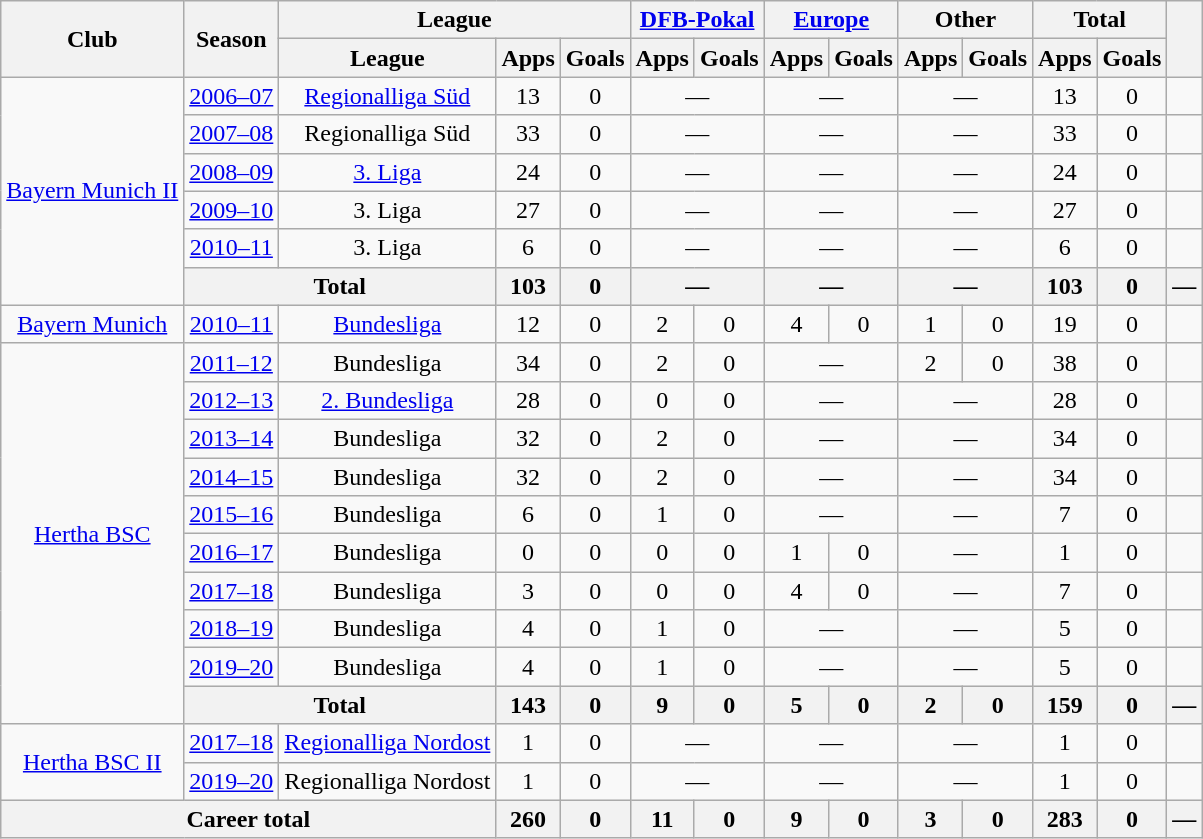<table class="wikitable" style="text-align:center">
<tr>
<th rowspan="2">Club</th>
<th rowspan="2">Season</th>
<th colspan="3">League</th>
<th colspan="2"><a href='#'>DFB-Pokal</a></th>
<th colspan="2"><a href='#'>Europe</a></th>
<th colspan="2">Other</th>
<th colspan="2">Total</th>
<th rowspan="2"></th>
</tr>
<tr>
<th>League</th>
<th>Apps</th>
<th>Goals</th>
<th>Apps</th>
<th>Goals</th>
<th>Apps</th>
<th>Goals</th>
<th>Apps</th>
<th>Goals</th>
<th>Apps</th>
<th>Goals</th>
</tr>
<tr>
<td rowspan="6"><a href='#'>Bayern Munich II</a></td>
<td><a href='#'>2006–07</a></td>
<td><a href='#'>Regionalliga Süd</a></td>
<td>13</td>
<td>0</td>
<td colspan="2">—</td>
<td colspan="2">—</td>
<td colspan="2">—</td>
<td>13</td>
<td>0</td>
<td></td>
</tr>
<tr>
<td><a href='#'>2007–08</a></td>
<td>Regionalliga Süd</td>
<td>33</td>
<td>0</td>
<td colspan="2">—</td>
<td colspan="2">—</td>
<td colspan="2">—</td>
<td>33</td>
<td>0</td>
<td></td>
</tr>
<tr>
<td><a href='#'>2008–09</a></td>
<td><a href='#'>3. Liga</a></td>
<td>24</td>
<td>0</td>
<td colspan="2">—</td>
<td colspan="2">—</td>
<td colspan="2">—</td>
<td>24</td>
<td>0</td>
<td></td>
</tr>
<tr>
<td><a href='#'>2009–10</a></td>
<td>3. Liga</td>
<td>27</td>
<td>0</td>
<td colspan="2">—</td>
<td colspan="2">—</td>
<td colspan="2">—</td>
<td>27</td>
<td>0</td>
<td></td>
</tr>
<tr>
<td><a href='#'>2010–11</a></td>
<td>3. Liga</td>
<td>6</td>
<td>0</td>
<td colspan="2">—</td>
<td colspan="2">—</td>
<td colspan="2">—</td>
<td>6</td>
<td>0</td>
<td></td>
</tr>
<tr>
<th colspan="2">Total</th>
<th>103</th>
<th>0</th>
<th colspan="2">—</th>
<th colspan="2">—</th>
<th colspan="2">—</th>
<th>103</th>
<th>0</th>
<th>—</th>
</tr>
<tr>
<td><a href='#'>Bayern Munich</a></td>
<td><a href='#'>2010–11</a></td>
<td><a href='#'>Bundesliga</a></td>
<td>12</td>
<td>0</td>
<td>2</td>
<td>0</td>
<td>4</td>
<td>0</td>
<td>1</td>
<td>0</td>
<td>19</td>
<td>0</td>
<td></td>
</tr>
<tr>
<td rowspan="10"><a href='#'>Hertha BSC</a></td>
<td><a href='#'>2011–12</a></td>
<td>Bundesliga</td>
<td>34</td>
<td>0</td>
<td>2</td>
<td>0</td>
<td colspan="2">—</td>
<td>2</td>
<td>0</td>
<td>38</td>
<td>0</td>
<td></td>
</tr>
<tr>
<td><a href='#'>2012–13</a></td>
<td><a href='#'>2. Bundesliga</a></td>
<td>28</td>
<td>0</td>
<td>0</td>
<td>0</td>
<td colspan="2">—</td>
<td colspan="2">—</td>
<td>28</td>
<td>0</td>
<td></td>
</tr>
<tr>
<td><a href='#'>2013–14</a></td>
<td>Bundesliga</td>
<td>32</td>
<td>0</td>
<td>2</td>
<td>0</td>
<td colspan="2">—</td>
<td colspan="2">—</td>
<td>34</td>
<td>0</td>
<td></td>
</tr>
<tr>
<td><a href='#'>2014–15</a></td>
<td>Bundesliga</td>
<td>32</td>
<td>0</td>
<td>2</td>
<td>0</td>
<td colspan="2">—</td>
<td colspan="2">—</td>
<td>34</td>
<td>0</td>
<td></td>
</tr>
<tr>
<td><a href='#'>2015–16</a></td>
<td>Bundesliga</td>
<td>6</td>
<td>0</td>
<td>1</td>
<td>0</td>
<td colspan="2">—</td>
<td colspan="2">—</td>
<td>7</td>
<td>0</td>
<td></td>
</tr>
<tr>
<td><a href='#'>2016–17</a></td>
<td>Bundesliga</td>
<td>0</td>
<td>0</td>
<td>0</td>
<td>0</td>
<td>1</td>
<td>0</td>
<td colspan="2">—</td>
<td>1</td>
<td>0</td>
<td></td>
</tr>
<tr>
<td><a href='#'>2017–18</a></td>
<td>Bundesliga</td>
<td>3</td>
<td>0</td>
<td>0</td>
<td>0</td>
<td>4</td>
<td>0</td>
<td colspan="2">—</td>
<td>7</td>
<td>0</td>
<td></td>
</tr>
<tr>
<td><a href='#'>2018–19</a></td>
<td>Bundesliga</td>
<td>4</td>
<td>0</td>
<td>1</td>
<td>0</td>
<td colspan="2">—</td>
<td colspan="2">—</td>
<td>5</td>
<td>0</td>
<td></td>
</tr>
<tr>
<td><a href='#'>2019–20</a></td>
<td>Bundesliga</td>
<td>4</td>
<td>0</td>
<td>1</td>
<td>0</td>
<td colspan="2">—</td>
<td colspan="2">—</td>
<td>5</td>
<td>0</td>
<td></td>
</tr>
<tr>
<th colspan="2">Total</th>
<th>143</th>
<th>0</th>
<th>9</th>
<th>0</th>
<th>5</th>
<th>0</th>
<th>2</th>
<th>0</th>
<th>159</th>
<th>0</th>
<th>—</th>
</tr>
<tr>
<td rowspan="2"><a href='#'>Hertha BSC II</a></td>
<td><a href='#'>2017–18</a></td>
<td><a href='#'>Regionalliga Nordost</a></td>
<td>1</td>
<td>0</td>
<td colspan="2">—</td>
<td colspan="2">—</td>
<td colspan="2">—</td>
<td>1</td>
<td>0</td>
<td></td>
</tr>
<tr>
<td><a href='#'>2019–20</a></td>
<td>Regionalliga Nordost</td>
<td>1</td>
<td>0</td>
<td colspan="2">—</td>
<td colspan="2">—</td>
<td colspan="2">—</td>
<td>1</td>
<td>0</td>
<td></td>
</tr>
<tr>
<th colspan="3">Career total</th>
<th>260</th>
<th>0</th>
<th>11</th>
<th>0</th>
<th>9</th>
<th>0</th>
<th>3</th>
<th>0</th>
<th>283</th>
<th>0</th>
<th>—</th>
</tr>
</table>
